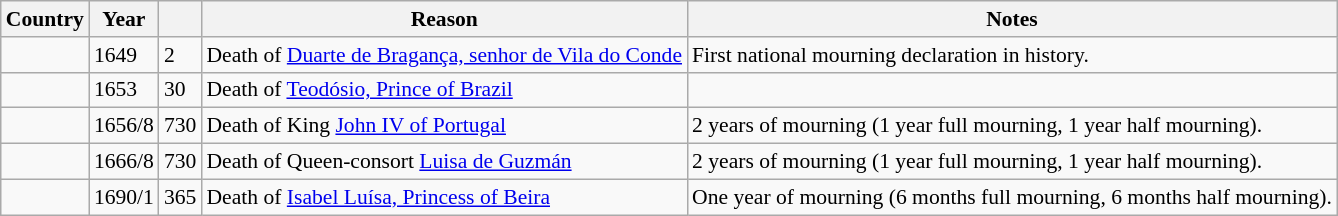<table class="wikitable sortable" style="font-size:90%;">
<tr>
<th>Country</th>
<th>Year</th>
<th></th>
<th>Reason</th>
<th>Notes</th>
</tr>
<tr>
<td></td>
<td>1649</td>
<td>2</td>
<td>Death of <a href='#'>Duarte de Bragança, senhor de Vila do Conde</a></td>
<td>First national mourning declaration in history. </td>
</tr>
<tr>
<td></td>
<td>1653</td>
<td>30</td>
<td>Death of <a href='#'>Teodósio, Prince of Brazil</a></td>
<td></td>
</tr>
<tr>
<td></td>
<td>1656/8</td>
<td>730</td>
<td>Death of King <a href='#'>John IV of Portugal</a></td>
<td>2 years of mourning (1 year full mourning, 1 year half mourning).</td>
</tr>
<tr>
<td></td>
<td>1666/8</td>
<td>730</td>
<td>Death of Queen-consort <a href='#'>Luisa de Guzmán</a></td>
<td>2 years of mourning (1 year full mourning, 1 year half mourning).</td>
</tr>
<tr>
<td></td>
<td>1690/1</td>
<td>365</td>
<td>Death of <a href='#'>Isabel Luísa, Princess of Beira</a></td>
<td>One year of mourning (6 months full mourning, 6 months half mourning).</td>
</tr>
</table>
